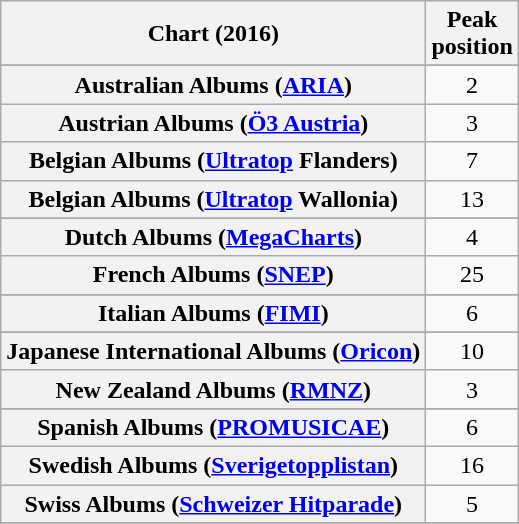<table class="wikitable sortable plainrowheaders" style="text-align:center">
<tr>
<th scope="col">Chart (2016)</th>
<th scope="col">Peak<br>position</th>
</tr>
<tr>
</tr>
<tr>
<th scope="row">Australian Albums (<a href='#'>ARIA</a>)</th>
<td>2</td>
</tr>
<tr>
<th scope="row">Austrian Albums (<a href='#'>Ö3 Austria</a>)</th>
<td>3</td>
</tr>
<tr>
<th scope="row">Belgian Albums (<a href='#'>Ultratop</a> Flanders)</th>
<td>7</td>
</tr>
<tr>
<th scope="row">Belgian Albums (<a href='#'>Ultratop</a> Wallonia)</th>
<td>13</td>
</tr>
<tr>
</tr>
<tr>
</tr>
<tr>
</tr>
<tr>
</tr>
<tr>
<th scope="row">Dutch Albums (<a href='#'>MegaCharts</a>)</th>
<td>4</td>
</tr>
<tr>
<th scope="row">French Albums (<a href='#'>SNEP</a>)</th>
<td>25</td>
</tr>
<tr>
</tr>
<tr>
</tr>
<tr>
</tr>
<tr>
</tr>
<tr>
</tr>
<tr>
<th scope="row">Italian Albums (<a href='#'>FIMI</a>)</th>
<td>6</td>
</tr>
<tr>
</tr>
<tr>
<th scope="row">Japanese International Albums (<a href='#'>Oricon</a>)</th>
<td>10</td>
</tr>
<tr>
<th scope="row">New Zealand Albums (<a href='#'>RMNZ</a>)</th>
<td>3</td>
</tr>
<tr>
</tr>
<tr>
</tr>
<tr>
</tr>
<tr>
</tr>
<tr>
<th scope="row">Spanish Albums (<a href='#'>PROMUSICAE</a>)</th>
<td>6</td>
</tr>
<tr>
<th scope="row">Swedish Albums (<a href='#'>Sverigetopplistan</a>)</th>
<td>16</td>
</tr>
<tr>
<th scope="row">Swiss Albums (<a href='#'>Schweizer Hitparade</a>)</th>
<td>5</td>
</tr>
<tr>
</tr>
<tr>
</tr>
<tr>
</tr>
</table>
